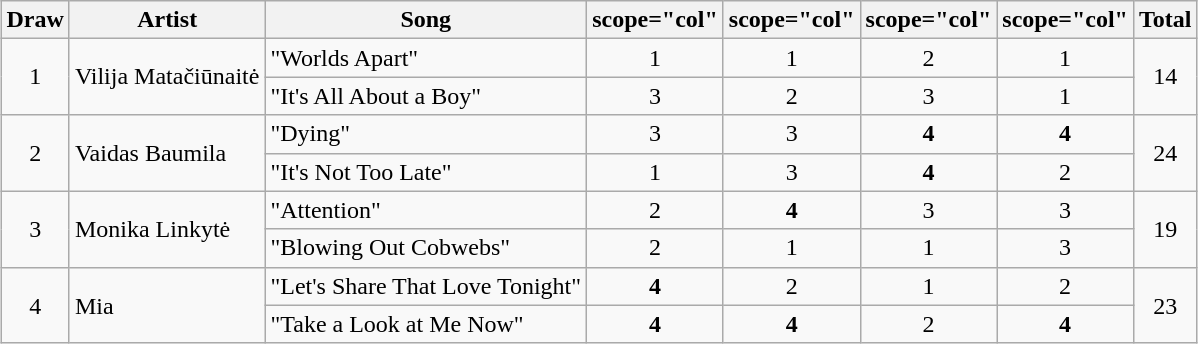<table class="wikitable collapsible" style="margin: 1em auto 1em auto; text-align:center;">
<tr>
<th>Draw</th>
<th>Artist</th>
<th>Song</th>
<th>scope="col" </th>
<th>scope="col" </th>
<th>scope="col" </th>
<th>scope="col" </th>
<th>Total</th>
</tr>
<tr>
<td rowspan="2">1</td>
<td rowspan="2" align="left">Vilija Matačiūnaitė</td>
<td align="left">"Worlds Apart"</td>
<td>1</td>
<td>1</td>
<td>2</td>
<td>1</td>
<td rowspan="2">14</td>
</tr>
<tr>
<td align="left">"It's All About a Boy"</td>
<td>3</td>
<td>2</td>
<td>3</td>
<td>1</td>
</tr>
<tr>
<td rowspan="2">2</td>
<td rowspan="2" align="left">Vaidas Baumila</td>
<td align="left">"Dying"</td>
<td>3</td>
<td>3</td>
<td><strong>4</strong></td>
<td><strong>4</strong></td>
<td rowspan="2">24</td>
</tr>
<tr>
<td align="left">"It's Not Too Late"</td>
<td>1</td>
<td>3</td>
<td><strong>4</strong></td>
<td>2</td>
</tr>
<tr>
<td rowspan="2">3</td>
<td rowspan="2" align="left">Monika Linkytė</td>
<td align="left">"Attention"</td>
<td>2</td>
<td><strong>4</strong></td>
<td>3</td>
<td>3</td>
<td rowspan="2">19</td>
</tr>
<tr>
<td align="left">"Blowing Out Cobwebs"</td>
<td>2</td>
<td>1</td>
<td>1</td>
<td>3</td>
</tr>
<tr>
<td rowspan="2">4</td>
<td rowspan="2" align="left">Mia</td>
<td align="left">"Let's Share That Love Tonight"</td>
<td><strong>4</strong></td>
<td>2</td>
<td>1</td>
<td>2</td>
<td rowspan="2">23</td>
</tr>
<tr>
<td align="left">"Take a Look at Me Now"</td>
<td><strong>4</strong></td>
<td><strong>4</strong></td>
<td>2</td>
<td><strong>4</strong></td>
</tr>
</table>
